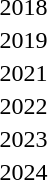<table>
<tr>
<td align="center">2018</td>
<td></td>
<td></td>
<td></td>
</tr>
<tr>
<td align="center">2019</td>
<td></td>
<td></td>
<td></td>
</tr>
<tr>
<td align="center">2021</td>
<td></td>
<td></td>
<td></td>
</tr>
<tr>
<td align="center">2022</td>
<td></td>
<td></td>
<td></td>
</tr>
<tr>
<td align="center">2023</td>
<td></td>
<td></td>
<td></td>
</tr>
<tr>
<td align="center">2024</td>
<td></td>
<td></td>
<td></td>
</tr>
</table>
